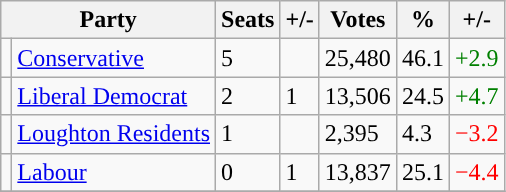<table class="wikitable">
<tr>
<th colspan="2">Party</th>
<th>Seats</th>
<th>+/-</th>
<th>Votes</th>
<th>%</th>
<th>+/-</th>
</tr>
<tr>
<td style="background-color: "></td>
<td><a href='#'>Conservative</a></td>
<td>5</td>
<td></td>
<td>25,480</td>
<td>46.1</td>
<td style="color:green">+2.9</td>
</tr>
<tr>
<td style="background-color: "></td>
<td><a href='#'>Liberal Democrat</a></td>
<td>2</td>
<td> 1</td>
<td>13,506</td>
<td>24.5</td>
<td style="color:green">+4.7</td>
</tr>
<tr>
<td style="background-color: "></td>
<td><a href='#'>Loughton Residents</a></td>
<td>1</td>
<td></td>
<td>2,395</td>
<td>4.3</td>
<td style="color:red">−3.2</td>
</tr>
<tr>
<td style="background-color: "></td>
<td><a href='#'>Labour</a></td>
<td>0</td>
<td> 1</td>
<td>13,837</td>
<td>25.1</td>
<td style="color:red">−4.4</td>
</tr>
<tr>
</tr>
</table>
